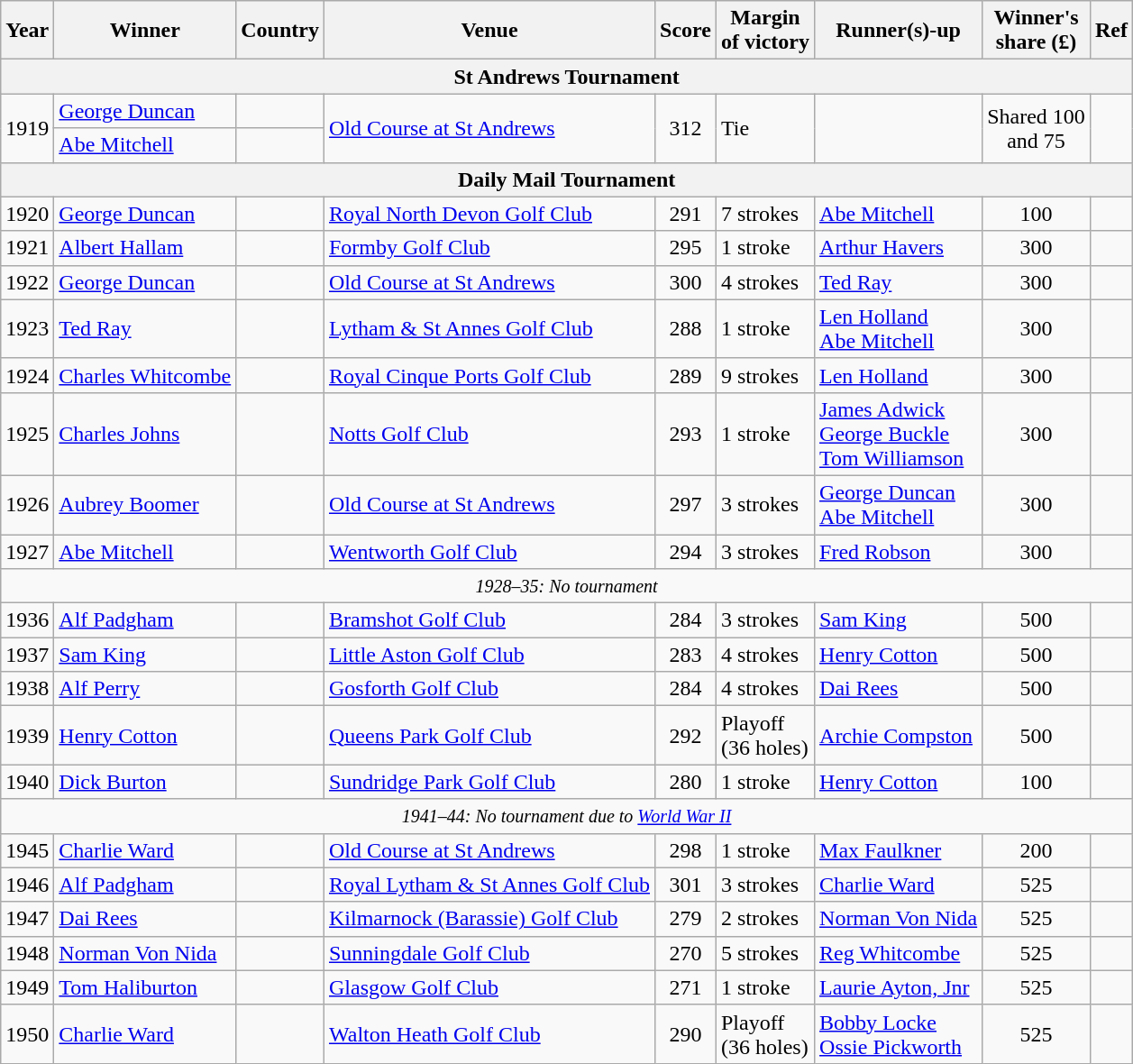<table class="wikitable">
<tr>
<th>Year</th>
<th>Winner</th>
<th>Country</th>
<th>Venue</th>
<th>Score</th>
<th>Margin<br>of victory</th>
<th>Runner(s)-up</th>
<th>Winner's<br>share (£)</th>
<th>Ref</th>
</tr>
<tr>
<th colspan=9>St Andrews Tournament</th>
</tr>
<tr>
<td rowspan=2>1919</td>
<td><a href='#'>George Duncan</a></td>
<td></td>
<td rowspan=2><a href='#'>Old Course at St Andrews</a></td>
<td align=center rowspan=2>312</td>
<td rowspan=2>Tie</td>
<td rowspan=2></td>
<td align=center rowspan=2>Shared 100<br> and 75</td>
<td rowspan=2></td>
</tr>
<tr>
<td><a href='#'>Abe Mitchell</a></td>
<td></td>
</tr>
<tr>
<th colspan=9>Daily Mail Tournament</th>
</tr>
<tr>
<td>1920</td>
<td><a href='#'>George Duncan</a></td>
<td></td>
<td><a href='#'>Royal North Devon Golf Club</a></td>
<td align=center>291</td>
<td>7 strokes</td>
<td> <a href='#'>Abe Mitchell</a></td>
<td align=center>100</td>
<td></td>
</tr>
<tr>
<td>1921</td>
<td><a href='#'>Albert Hallam</a></td>
<td></td>
<td><a href='#'>Formby Golf Club</a></td>
<td align=center>295</td>
<td>1 stroke</td>
<td> <a href='#'>Arthur Havers</a></td>
<td align=center>300</td>
<td></td>
</tr>
<tr>
<td>1922</td>
<td><a href='#'>George Duncan</a></td>
<td></td>
<td><a href='#'>Old Course at St Andrews</a></td>
<td align=center>300</td>
<td>4 strokes</td>
<td> <a href='#'>Ted Ray</a></td>
<td align=center>300</td>
<td></td>
</tr>
<tr>
<td>1923</td>
<td><a href='#'>Ted Ray</a></td>
<td></td>
<td><a href='#'>Lytham & St Annes Golf Club</a></td>
<td align=center>288</td>
<td>1 stroke</td>
<td> <a href='#'>Len Holland</a><br> <a href='#'>Abe Mitchell</a></td>
<td align=center>300</td>
<td></td>
</tr>
<tr>
<td>1924</td>
<td><a href='#'>Charles Whitcombe</a></td>
<td></td>
<td><a href='#'>Royal Cinque Ports Golf Club</a></td>
<td align=center>289</td>
<td>9 strokes</td>
<td> <a href='#'>Len Holland</a></td>
<td align=center>300</td>
<td></td>
</tr>
<tr>
<td>1925</td>
<td><a href='#'>Charles Johns</a></td>
<td></td>
<td><a href='#'>Notts Golf Club</a></td>
<td align=center>293</td>
<td>1 stroke</td>
<td> <a href='#'>James Adwick</a><br> <a href='#'>George Buckle</a><br> <a href='#'>Tom Williamson</a></td>
<td align=center>300</td>
<td></td>
</tr>
<tr>
<td>1926</td>
<td><a href='#'>Aubrey Boomer</a></td>
<td></td>
<td><a href='#'>Old Course at St Andrews</a></td>
<td align=center>297</td>
<td>3 strokes</td>
<td> <a href='#'>George Duncan</a><br> <a href='#'>Abe Mitchell</a></td>
<td align=center>300</td>
<td></td>
</tr>
<tr>
<td>1927</td>
<td><a href='#'>Abe Mitchell</a></td>
<td></td>
<td><a href='#'>Wentworth Golf Club</a></td>
<td align=center>294</td>
<td>3 strokes</td>
<td> <a href='#'>Fred Robson</a></td>
<td align=center>300</td>
<td></td>
</tr>
<tr>
<td colspan=9 align=center><small><em>1928–35: No tournament</em></small></td>
</tr>
<tr>
<td>1936</td>
<td><a href='#'>Alf Padgham</a></td>
<td></td>
<td><a href='#'>Bramshot Golf Club</a></td>
<td align=center>284</td>
<td>3 strokes</td>
<td> <a href='#'>Sam King</a></td>
<td align=center>500</td>
<td></td>
</tr>
<tr>
<td>1937</td>
<td><a href='#'>Sam King</a></td>
<td></td>
<td><a href='#'>Little Aston Golf Club</a></td>
<td align=center>283</td>
<td>4 strokes</td>
<td> <a href='#'>Henry Cotton</a></td>
<td align=center>500</td>
<td></td>
</tr>
<tr>
<td>1938</td>
<td><a href='#'>Alf Perry</a></td>
<td></td>
<td><a href='#'>Gosforth Golf Club</a></td>
<td align=center>284</td>
<td>4 strokes</td>
<td> <a href='#'>Dai Rees</a></td>
<td align=center>500</td>
<td></td>
</tr>
<tr>
<td>1939</td>
<td><a href='#'>Henry Cotton</a></td>
<td></td>
<td><a href='#'>Queens Park Golf Club</a></td>
<td align=center>292</td>
<td>Playoff<br>(36 holes)</td>
<td> <a href='#'>Archie Compston</a></td>
<td align=center>500</td>
<td></td>
</tr>
<tr>
<td>1940</td>
<td><a href='#'>Dick Burton</a></td>
<td></td>
<td><a href='#'>Sundridge Park Golf Club</a></td>
<td align=center>280</td>
<td>1 stroke</td>
<td> <a href='#'>Henry Cotton</a></td>
<td align=center>100</td>
<td></td>
</tr>
<tr>
<td colspan=9 align=center><small><em>1941–44: No tournament due to <a href='#'>World War II</a></em></small></td>
</tr>
<tr>
<td>1945</td>
<td><a href='#'>Charlie Ward</a></td>
<td></td>
<td><a href='#'>Old Course at St Andrews</a></td>
<td align=center>298</td>
<td>1 stroke</td>
<td> <a href='#'>Max Faulkner</a></td>
<td align=center>200</td>
<td></td>
</tr>
<tr>
<td>1946</td>
<td><a href='#'>Alf Padgham</a></td>
<td></td>
<td><a href='#'>Royal Lytham & St Annes Golf Club</a></td>
<td align=center>301</td>
<td>3 strokes</td>
<td> <a href='#'>Charlie Ward</a></td>
<td align=center>525</td>
<td></td>
</tr>
<tr>
<td>1947</td>
<td><a href='#'>Dai Rees</a></td>
<td></td>
<td><a href='#'>Kilmarnock (Barassie) Golf Club</a></td>
<td align=center>279</td>
<td>2 strokes</td>
<td> <a href='#'>Norman Von Nida</a></td>
<td align=center>525</td>
<td></td>
</tr>
<tr>
<td>1948</td>
<td><a href='#'>Norman Von Nida</a></td>
<td></td>
<td><a href='#'>Sunningdale Golf Club</a></td>
<td align=center>270</td>
<td>5 strokes</td>
<td> <a href='#'>Reg Whitcombe</a></td>
<td align=center>525</td>
<td></td>
</tr>
<tr>
<td>1949</td>
<td><a href='#'>Tom Haliburton</a></td>
<td></td>
<td><a href='#'>Glasgow Golf Club</a></td>
<td align=center>271</td>
<td>1 stroke</td>
<td> <a href='#'>Laurie Ayton, Jnr</a></td>
<td align=center>525</td>
<td></td>
</tr>
<tr>
<td>1950</td>
<td><a href='#'>Charlie Ward</a></td>
<td></td>
<td><a href='#'>Walton Heath Golf Club</a></td>
<td align=center>290</td>
<td>Playoff<br>(36 holes)</td>
<td> <a href='#'>Bobby Locke</a><br> <a href='#'>Ossie Pickworth</a></td>
<td align=center>525</td>
<td></td>
</tr>
</table>
